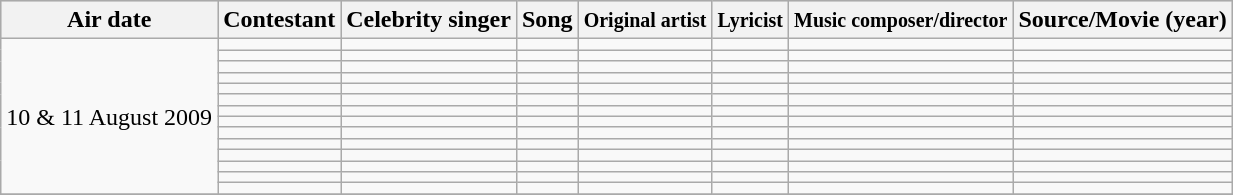<table class="wikitable sortable" style="text-align: center; width: auto;">
<tr style="background:lightgrey; text-align:center;">
<th>Air date</th>
<th>Contestant</th>
<th>Celebrity singer</th>
<th>Song</th>
<th><small>Original artist</small></th>
<th><small>Lyricist</small></th>
<th><small>Music composer/director</small></th>
<th>Source/Movie (year)</th>
</tr>
<tr>
<td rowspan=14>10 & 11 August 2009</td>
<td></td>
<td></td>
<td></td>
<td><small></small></td>
<td><small></small></td>
<td><small></small></td>
<td></td>
</tr>
<tr>
<td></td>
<td></td>
<td></td>
<td><small></small></td>
<td><small></small></td>
<td><small></small></td>
<td></td>
</tr>
<tr>
<td></td>
<td></td>
<td></td>
<td><small></small></td>
<td><small></small></td>
<td><small></small></td>
<td></td>
</tr>
<tr>
<td></td>
<td></td>
<td></td>
<td><small></small></td>
<td><small></small></td>
<td><small></small></td>
<td></td>
</tr>
<tr>
<td></td>
<td></td>
<td></td>
<td><small></small></td>
<td><small></small></td>
<td><small></small></td>
<td></td>
</tr>
<tr>
<td></td>
<td></td>
<td></td>
<td><small></small></td>
<td><small></small></td>
<td><small></small></td>
<td></td>
</tr>
<tr>
<td></td>
<td></td>
<td></td>
<td><small></small></td>
<td><small></small></td>
<td><small></small></td>
<td></td>
</tr>
<tr>
<td></td>
<td></td>
<td></td>
<td><small></small></td>
<td><small></small></td>
<td><small></small></td>
<td></td>
</tr>
<tr>
<td></td>
<td></td>
<td></td>
<td><small></small></td>
<td><small></small></td>
<td><small></small></td>
<td></td>
</tr>
<tr>
<td></td>
<td></td>
<td></td>
<td><small></small></td>
<td><small></small></td>
<td><small></small></td>
<td></td>
</tr>
<tr>
<td></td>
<td></td>
<td></td>
<td><small></small></td>
<td><small></small></td>
<td><small></small></td>
<td></td>
</tr>
<tr>
<td></td>
<td></td>
<td></td>
<td><small></small></td>
<td><small></small></td>
<td><small></small></td>
<td></td>
</tr>
<tr>
<td></td>
<td></td>
<td></td>
<td><small></small></td>
<td><small></small></td>
<td><small></small></td>
<td></td>
</tr>
<tr>
<td></td>
<td></td>
<td></td>
<td><small></small></td>
<td><small></small></td>
<td><small></small></td>
<td></td>
</tr>
<tr>
</tr>
</table>
